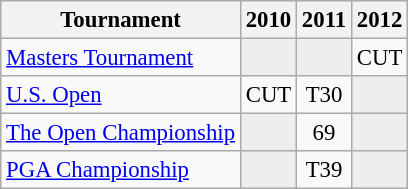<table class="wikitable" style="font-size:95%;text-align:center;">
<tr>
<th>Tournament</th>
<th>2010</th>
<th>2011</th>
<th>2012</th>
</tr>
<tr>
<td align=left><a href='#'>Masters Tournament</a></td>
<td style="background:#eeeeee;"></td>
<td style="background:#eeeeee;"></td>
<td>CUT</td>
</tr>
<tr>
<td align=left><a href='#'>U.S. Open</a></td>
<td>CUT</td>
<td>T30</td>
<td style="background:#eeeeee;"></td>
</tr>
<tr>
<td align=left><a href='#'>The Open Championship</a></td>
<td style="background:#eeeeee;"></td>
<td>69</td>
<td style="background:#eeeeee;"></td>
</tr>
<tr>
<td align=left><a href='#'>PGA Championship</a></td>
<td style="background:#eeeeee;"></td>
<td>T39</td>
<td style="background:#eeeeee;"></td>
</tr>
</table>
